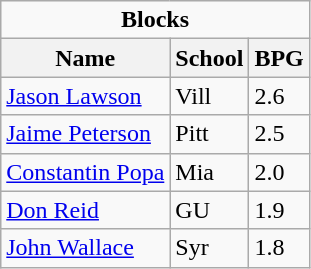<table class="wikitable">
<tr>
<td colspan=3 style="text-align:center;"><strong>Blocks</strong></td>
</tr>
<tr>
<th>Name</th>
<th>School</th>
<th>BPG</th>
</tr>
<tr>
<td><a href='#'>Jason Lawson</a></td>
<td>Vill</td>
<td>2.6</td>
</tr>
<tr>
<td><a href='#'>Jaime Peterson</a></td>
<td>Pitt</td>
<td>2.5</td>
</tr>
<tr>
<td><a href='#'>Constantin Popa</a></td>
<td>Mia</td>
<td>2.0</td>
</tr>
<tr>
<td><a href='#'>Don Reid</a></td>
<td>GU</td>
<td>1.9</td>
</tr>
<tr>
<td><a href='#'>John Wallace</a></td>
<td>Syr</td>
<td>1.8</td>
</tr>
</table>
